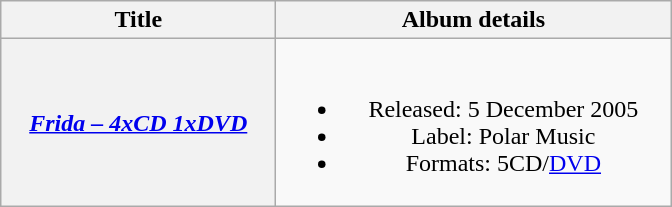<table class="wikitable plainrowheaders" style="text-align:center;" border="1">
<tr>
<th scope="col" style="width:11em;">Title</th>
<th scope="col" style="width:16em;">Album details</th>
</tr>
<tr>
<th scope="row"><em><a href='#'>Frida – 4xCD 1xDVD</a></em></th>
<td><br><ul><li>Released: 5 December 2005</li><li>Label: Polar Music</li><li>Formats: 5CD/<a href='#'>DVD</a></li></ul></td>
</tr>
</table>
